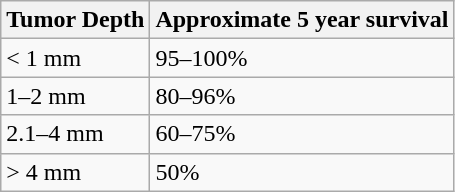<table class="wikitable">
<tr>
<th>Tumor Depth</th>
<th>Approximate 5 year survival</th>
</tr>
<tr>
<td>< 1 mm</td>
<td>95–100%</td>
</tr>
<tr>
<td>1–2 mm</td>
<td>80–96%</td>
</tr>
<tr>
<td>2.1–4 mm</td>
<td>60–75%</td>
</tr>
<tr>
<td>> 4 mm</td>
<td>50%</td>
</tr>
</table>
